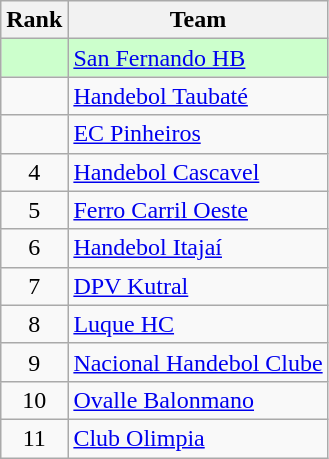<table class="wikitable">
<tr>
<th>Rank</th>
<th>Team</th>
</tr>
<tr bgcolor=ccffcc>
<td align=center></td>
<td> <a href='#'>San Fernando HB</a></td>
</tr>
<tr>
<td align=center></td>
<td> <a href='#'>Handebol Taubaté</a></td>
</tr>
<tr>
<td align=center></td>
<td> <a href='#'>EC Pinheiros</a></td>
</tr>
<tr>
<td align=center>4</td>
<td> <a href='#'>Handebol Cascavel</a></td>
</tr>
<tr>
<td align=center>5</td>
<td> <a href='#'>Ferro Carril Oeste</a></td>
</tr>
<tr>
<td align=center>6</td>
<td> <a href='#'>Handebol Itajaí</a></td>
</tr>
<tr>
<td align=center>7</td>
<td> <a href='#'>DPV Kutral</a></td>
</tr>
<tr>
<td align=center>8</td>
<td> <a href='#'>Luque HC</a></td>
</tr>
<tr>
<td align=center>9</td>
<td> <a href='#'>Nacional Handebol Clube</a></td>
</tr>
<tr>
<td align=center>10</td>
<td> <a href='#'>Ovalle Balonmano</a></td>
</tr>
<tr>
<td align=center>11</td>
<td> <a href='#'>Club Olimpia</a></td>
</tr>
</table>
